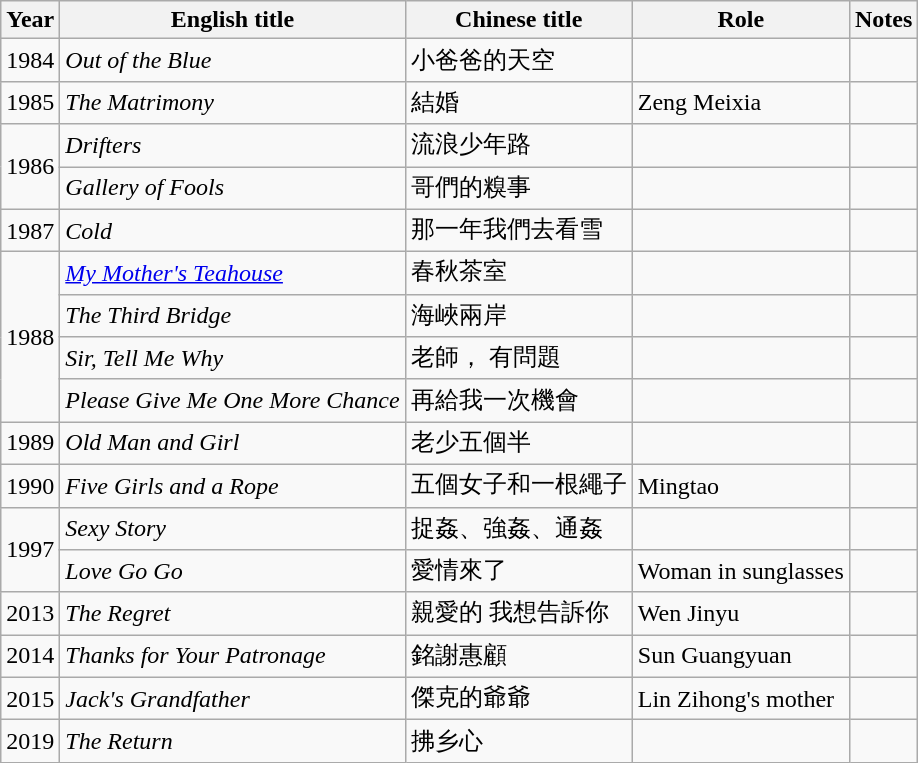<table class="wikitable sortable">
<tr>
<th>Year</th>
<th>English title</th>
<th>Chinese title</th>
<th>Role</th>
<th>Notes</th>
</tr>
<tr>
<td>1984</td>
<td><em>Out of the Blue</em></td>
<td>小爸爸的天空</td>
<td></td>
<td></td>
</tr>
<tr>
<td>1985</td>
<td><em>The Matrimony</em></td>
<td>結婚</td>
<td>Zeng Meixia</td>
<td></td>
</tr>
<tr>
<td rowspan=2>1986</td>
<td><em>Drifters</em></td>
<td>流浪少年路</td>
<td></td>
<td></td>
</tr>
<tr>
<td><em>Gallery of Fools</em></td>
<td>哥們的糗事</td>
<td></td>
<td></td>
</tr>
<tr>
<td>1987</td>
<td><em>Cold</em></td>
<td>那一年我們去看雪</td>
<td></td>
<td></td>
</tr>
<tr>
<td rowspan=4>1988</td>
<td><em><a href='#'>My Mother's Teahouse</a></em></td>
<td>春秋茶室</td>
<td></td>
<td></td>
</tr>
<tr>
<td><em>The Third Bridge</em></td>
<td>海峽兩岸</td>
<td></td>
<td></td>
</tr>
<tr>
<td><em>Sir, Tell Me Why</em></td>
<td>老師， 有問題</td>
<td></td>
<td></td>
</tr>
<tr>
<td><em>Please Give Me One More Chance</em></td>
<td>再給我一次機會</td>
<td></td>
<td></td>
</tr>
<tr>
<td>1989</td>
<td><em>Old Man and Girl</em></td>
<td>老少五個半</td>
<td></td>
<td></td>
</tr>
<tr>
<td>1990</td>
<td><em>Five Girls and a Rope</em></td>
<td>五個女子和一根繩子</td>
<td>Mingtao</td>
<td></td>
</tr>
<tr>
<td rowspan=2>1997</td>
<td><em>Sexy Story</em></td>
<td>捉姦、強姦、通姦</td>
<td></td>
<td></td>
</tr>
<tr>
<td><em>Love Go Go</em></td>
<td>愛情來了</td>
<td>Woman in sunglasses</td>
<td></td>
</tr>
<tr>
<td>2013</td>
<td><em>The Regret</em></td>
<td>親愛的 我想告訴你</td>
<td>Wen Jinyu</td>
<td></td>
</tr>
<tr>
<td>2014</td>
<td><em>Thanks for Your Patronage</em></td>
<td>銘謝惠顧</td>
<td>Sun Guangyuan</td>
<td></td>
</tr>
<tr>
<td>2015</td>
<td><em>Jack's Grandfather</em></td>
<td>傑克的爺爺</td>
<td>Lin Zihong's mother</td>
<td></td>
</tr>
<tr>
<td>2019</td>
<td><em>The Return</em></td>
<td>拂乡心</td>
<td></td>
<td></td>
</tr>
</table>
